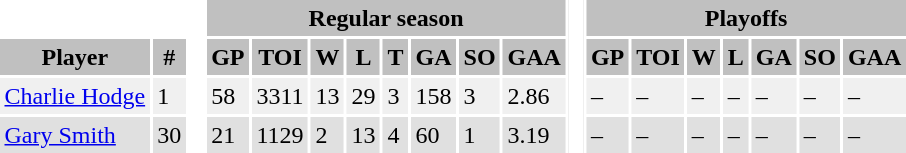<table BORDER="0" CELLPADDING="3" CELLSPACING="2" ID="Table1">
<tr ALIGN="center" bgcolor="#c0c0c0">
<th ALIGN="center" colspan="2" bgcolor="#ffffff"> </th>
<th ALIGN="center" rowspan="99" bgcolor="#ffffff"> </th>
<th ALIGN="center" colspan="8">Regular season</th>
<th ALIGN="center" rowspan="99" bgcolor="#ffffff"> </th>
<th ALIGN="center" colspan="7">Playoffs</th>
</tr>
<tr ALIGN="center" bgcolor="#c0c0c0">
<th ALIGN="center">Player</th>
<th ALIGN="center">#</th>
<th ALIGN="center">GP</th>
<th ALIGN="center">TOI</th>
<th ALIGN="center">W</th>
<th ALIGN="center">L</th>
<th ALIGN="center">T</th>
<th ALIGN="center">GA</th>
<th ALIGN="center">SO</th>
<th ALIGN="center">GAA</th>
<th ALIGN="center">GP</th>
<th ALIGN="center">TOI</th>
<th ALIGN="center">W</th>
<th ALIGN="center">L</th>
<th ALIGN="center">GA</th>
<th ALIGN="center">SO</th>
<th ALIGN="center">GAA</th>
</tr>
<tr bgcolor="#f0f0f0">
<td><a href='#'>Charlie Hodge</a></td>
<td>1</td>
<td>58</td>
<td>3311</td>
<td>13</td>
<td>29</td>
<td>3</td>
<td>158</td>
<td>3</td>
<td>2.86</td>
<td>–</td>
<td>–</td>
<td>–</td>
<td>–</td>
<td>–</td>
<td>–</td>
<td>–</td>
</tr>
<tr bgcolor="#e0e0e0">
<td><a href='#'>Gary Smith</a></td>
<td>30</td>
<td>21</td>
<td>1129</td>
<td>2</td>
<td>13</td>
<td>4</td>
<td>60</td>
<td>1</td>
<td>3.19</td>
<td>–</td>
<td>–</td>
<td>–</td>
<td>–</td>
<td>–</td>
<td>–</td>
<td>–</td>
</tr>
</table>
